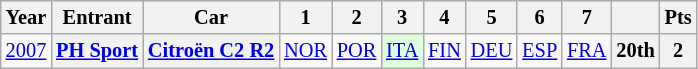<table class="wikitable" border="1" style="text-align:center; font-size:85%;">
<tr>
<th>Year</th>
<th>Entrant</th>
<th>Car</th>
<th>1</th>
<th>2</th>
<th>3</th>
<th>4</th>
<th>5</th>
<th>6</th>
<th>7</th>
<th></th>
<th>Pts</th>
</tr>
<tr>
<td><a href='#'>2007</a></td>
<th nowrap><a href='#'>PH Sport</a></th>
<th nowrap><a href='#'>Citroën C2 R2</a></th>
<td><a href='#'>NOR</a></td>
<td><a href='#'>POR</a></td>
<td style="background:#DFFFDF;"><a href='#'>ITA</a><br></td>
<td><a href='#'>FIN</a></td>
<td><a href='#'>DEU</a></td>
<td><a href='#'>ESP</a></td>
<td><a href='#'>FRA</a></td>
<th>20th</th>
<th>2</th>
</tr>
</table>
